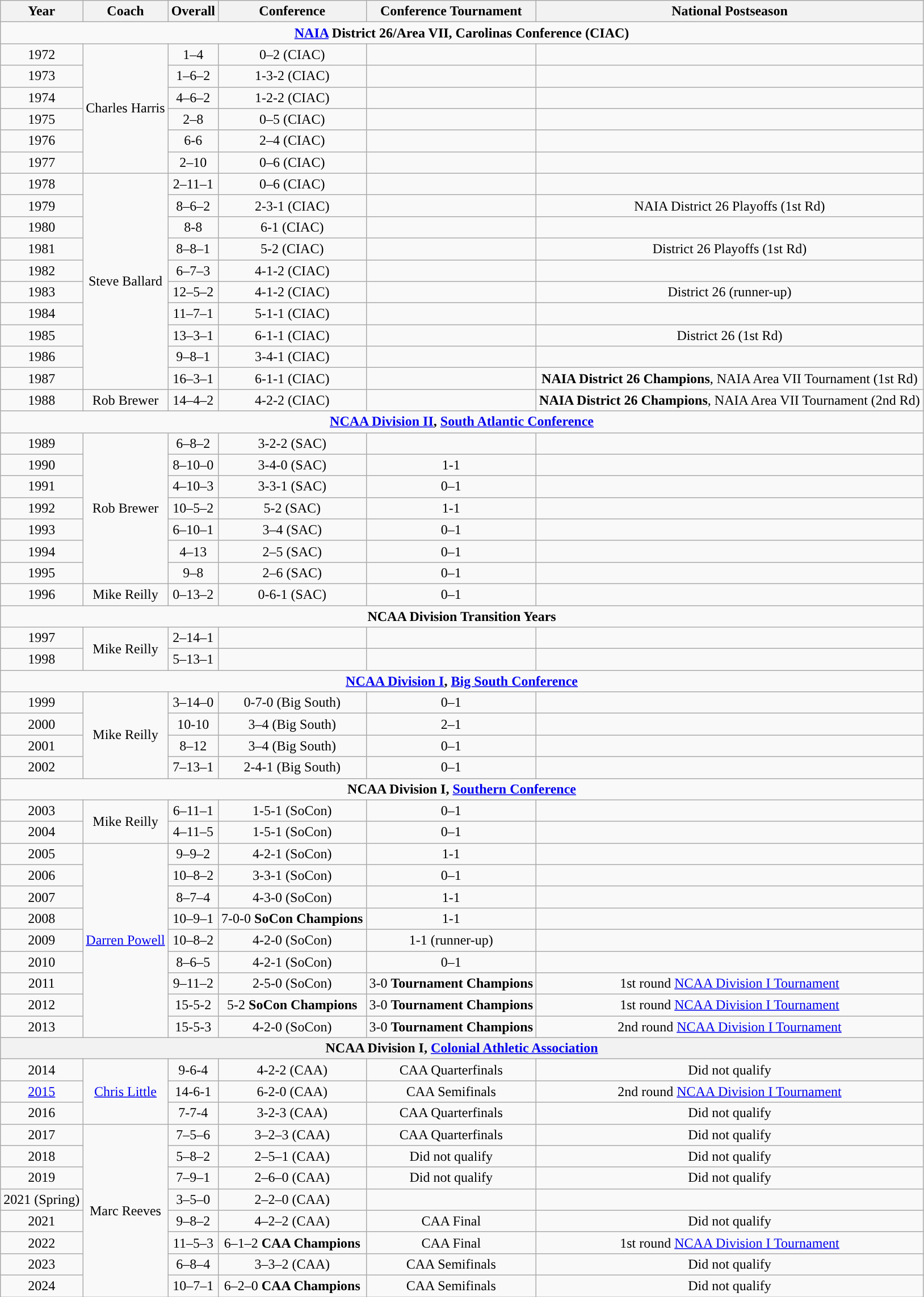<table class="wikitable" style="text-align: center;">
<tr>
<th>Year</th>
<th>Coach</th>
<th>Overall</th>
<th>Conference</th>
<th>Conference Tournament</th>
<th>National Postseason</th>
</tr>
<tr>
<td colspan="6" style="text-align: center;"><strong><a href='#'>NAIA</a> District 26/Area VII, Carolinas Conference (CIAC)</strong></td>
</tr>
<tr>
<td>1972</td>
<td rowspan="6">Charles Harris</td>
<td>1–4</td>
<td>0–2 (CIAC)</td>
<td></td>
<td></td>
</tr>
<tr>
<td>1973</td>
<td>1–6–2</td>
<td>1-3-2 (CIAC)</td>
<td></td>
<td></td>
</tr>
<tr>
<td>1974</td>
<td>4–6–2</td>
<td>1-2-2 (CIAC)</td>
<td></td>
<td></td>
</tr>
<tr>
<td>1975</td>
<td>2–8</td>
<td>0–5 (CIAC)</td>
<td></td>
<td></td>
</tr>
<tr>
<td>1976</td>
<td>6-6</td>
<td>2–4 (CIAC)</td>
<td></td>
<td></td>
</tr>
<tr>
<td>1977</td>
<td>2–10</td>
<td>0–6 (CIAC)</td>
<td></td>
<td></td>
</tr>
<tr>
<td>1978</td>
<td rowspan="10">Steve Ballard</td>
<td>2–11–1</td>
<td>0–6 (CIAC)</td>
<td></td>
<td></td>
</tr>
<tr>
<td>1979</td>
<td>8–6–2</td>
<td>2-3-1 (CIAC)</td>
<td></td>
<td>NAIA District 26 Playoffs (1st Rd)</td>
</tr>
<tr>
<td>1980</td>
<td>8-8</td>
<td>6-1 (CIAC)</td>
<td></td>
<td></td>
</tr>
<tr>
<td>1981</td>
<td>8–8–1</td>
<td>5-2 (CIAC)</td>
<td></td>
<td>District 26 Playoffs (1st Rd)</td>
</tr>
<tr>
<td>1982</td>
<td>6–7–3</td>
<td>4-1-2 (CIAC)</td>
<td></td>
<td></td>
</tr>
<tr>
<td>1983</td>
<td>12–5–2</td>
<td>4-1-2 (CIAC)</td>
<td></td>
<td>District 26 (runner-up)</td>
</tr>
<tr>
<td>1984</td>
<td>11–7–1</td>
<td>5-1-1 (CIAC)</td>
<td></td>
<td></td>
</tr>
<tr>
<td>1985</td>
<td>13–3–1</td>
<td>6-1-1 (CIAC)</td>
<td></td>
<td>District 26 (1st Rd)</td>
</tr>
<tr>
<td>1986</td>
<td>9–8–1</td>
<td>3-4-1 (CIAC)</td>
<td></td>
<td></td>
</tr>
<tr>
<td>1987</td>
<td>16–3–1</td>
<td>6-1-1 (CIAC)</td>
<td></td>
<td><strong>NAIA District 26 Champions</strong>, NAIA Area VII Tournament (1st Rd)</td>
</tr>
<tr>
<td>1988</td>
<td rowspan="1">Rob Brewer</td>
<td>14–4–2</td>
<td>4-2-2 (CIAC)</td>
<td></td>
<td><strong>NAIA District 26 Champions</strong>, NAIA Area VII Tournament (2nd Rd)</td>
</tr>
<tr>
<td colspan="6" style="text-align: center;"><strong><a href='#'>NCAA Division II</a>, <a href='#'>South Atlantic Conference</a></strong></td>
</tr>
<tr>
<td>1989</td>
<td rowspan="7">Rob Brewer</td>
<td>6–8–2</td>
<td>3-2-2 (SAC)</td>
<td></td>
<td></td>
</tr>
<tr>
<td>1990</td>
<td>8–10–0</td>
<td>3-4-0 (SAC)</td>
<td>1-1</td>
<td></td>
</tr>
<tr>
<td>1991</td>
<td>4–10–3</td>
<td>3-3-1 (SAC)</td>
<td>0–1</td>
<td></td>
</tr>
<tr>
<td>1992</td>
<td>10–5–2</td>
<td>5-2 (SAC)</td>
<td>1-1</td>
<td></td>
</tr>
<tr>
<td>1993</td>
<td>6–10–1</td>
<td>3–4 (SAC)</td>
<td>0–1</td>
<td></td>
</tr>
<tr>
<td>1994</td>
<td>4–13</td>
<td>2–5 (SAC)</td>
<td>0–1</td>
<td></td>
</tr>
<tr>
<td>1995</td>
<td>9–8</td>
<td>2–6 (SAC)</td>
<td>0–1</td>
<td></td>
</tr>
<tr>
<td>1996</td>
<td rowspan="1">Mike Reilly</td>
<td>0–13–2</td>
<td>0-6-1 (SAC)</td>
<td>0–1</td>
<td></td>
</tr>
<tr>
<td colspan="6" style="text-align: center;"><strong>NCAA Division Transition Years</strong></td>
</tr>
<tr>
<td>1997</td>
<td rowspan="2">Mike Reilly</td>
<td>2–14–1</td>
<td></td>
<td></td>
<td></td>
</tr>
<tr>
<td>1998</td>
<td>5–13–1</td>
<td></td>
<td></td>
<td></td>
</tr>
<tr>
<td colspan="6" style="text-align: center;"><strong><a href='#'>NCAA Division I</a>, <a href='#'>Big South Conference</a></strong></td>
</tr>
<tr>
<td>1999</td>
<td rowspan="4">Mike Reilly</td>
<td>3–14–0</td>
<td>0-7-0 (Big South)</td>
<td>0–1</td>
<td></td>
</tr>
<tr>
<td>2000</td>
<td>10-10</td>
<td>3–4 (Big South)</td>
<td>2–1</td>
<td></td>
</tr>
<tr>
<td>2001</td>
<td>8–12</td>
<td>3–4 (Big South)</td>
<td>0–1</td>
<td></td>
</tr>
<tr>
<td>2002</td>
<td>7–13–1</td>
<td>2-4-1 (Big South)</td>
<td>0–1</td>
<td></td>
</tr>
<tr>
<td colspan="6" style="text-align: center;"><strong>NCAA Division I, <a href='#'>Southern Conference</a></strong></td>
</tr>
<tr>
<td>2003</td>
<td rowspan="2">Mike Reilly</td>
<td>6–11–1</td>
<td>1-5-1 (SoCon)</td>
<td>0–1</td>
<td></td>
</tr>
<tr>
<td>2004</td>
<td>4–11–5</td>
<td>1-5-1 (SoCon)</td>
<td>0–1</td>
<td></td>
</tr>
<tr>
<td>2005</td>
<td rowspan="9"><a href='#'>Darren Powell</a></td>
<td>9–9–2</td>
<td>4-2-1 (SoCon)</td>
<td>1-1</td>
<td></td>
</tr>
<tr>
<td>2006</td>
<td>10–8–2</td>
<td>3-3-1 (SoCon)</td>
<td>0–1</td>
<td></td>
</tr>
<tr>
<td>2007</td>
<td>8–7–4</td>
<td>4-3-0 (SoCon)</td>
<td>1-1</td>
<td></td>
</tr>
<tr>
<td>2008</td>
<td>10–9–1</td>
<td>7-0-0 <strong>SoCon Champions</strong></td>
<td>1-1</td>
<td></td>
</tr>
<tr>
<td>2009</td>
<td>10–8–2</td>
<td>4-2-0 (SoCon)</td>
<td>1-1 (runner-up)</td>
<td></td>
</tr>
<tr>
<td>2010</td>
<td>8–6–5</td>
<td>4-2-1 (SoCon)</td>
<td>0–1</td>
<td></td>
</tr>
<tr>
<td>2011</td>
<td>9–11–2</td>
<td>2-5-0 (SoCon)</td>
<td>3-0 <strong>Tournament Champions</strong></td>
<td>1st round <a href='#'>NCAA Division I Tournament</a></td>
</tr>
<tr>
<td>2012</td>
<td>15-5-2</td>
<td>5-2 <strong>SoCon Champions</strong></td>
<td>3-0 <strong>Tournament Champions</strong></td>
<td>1st round <a href='#'>NCAA Division I Tournament</a></td>
</tr>
<tr>
<td>2013</td>
<td>15-5-3</td>
<td>4-2-0 (SoCon)</td>
<td>3-0 <strong>Tournament Champions</strong></td>
<td>2nd round <a href='#'>NCAA Division I Tournament</a></td>
</tr>
<tr>
<th colspan="6">NCAA Division I, <a href='#'>Colonial Athletic Association</a></th>
</tr>
<tr>
<td>2014</td>
<td rowspan="3"><a href='#'>Chris Little</a></td>
<td>9-6-4</td>
<td>4-2-2 (CAA)</td>
<td>CAA Quarterfinals</td>
<td>Did not qualify</td>
</tr>
<tr>
<td><a href='#'>2015</a></td>
<td>14-6-1</td>
<td>6-2-0 (CAA)</td>
<td>CAA Semifinals</td>
<td>2nd round <a href='#'>NCAA Division I Tournament</a></td>
</tr>
<tr>
<td>2016</td>
<td>7-7-4</td>
<td>3-2-3 (CAA)</td>
<td>CAA Quarterfinals</td>
<td>Did not qualify</td>
</tr>
<tr>
<td>2017</td>
<td rowspan="8">Marc Reeves</td>
<td>7–5–6</td>
<td>3–2–3 (CAA)</td>
<td>CAA Quarterfinals</td>
<td>Did not qualify</td>
</tr>
<tr>
<td>2018</td>
<td>5–8–2</td>
<td>2–5–1 (CAA)</td>
<td>Did not qualify</td>
<td>Did not qualify</td>
</tr>
<tr>
<td>2019</td>
<td>7–9–1</td>
<td>2–6–0 (CAA)</td>
<td>Did not qualify</td>
<td>Did not qualify</td>
</tr>
<tr>
<td>2021 (Spring)</td>
<td>3–5–0</td>
<td>2–2–0 (CAA)</td>
<td></td>
<td></td>
</tr>
<tr>
<td>2021</td>
<td>9–8–2</td>
<td>4–2–2 (CAA)</td>
<td>CAA Final</td>
<td>Did not qualify</td>
</tr>
<tr>
<td>2022</td>
<td>11–5–3</td>
<td>6–1–2 <strong>CAA Champions</strong></td>
<td>CAA Final</td>
<td>1st round <a href='#'>NCAA Division I Tournament</a></td>
</tr>
<tr>
<td>2023</td>
<td>6–8–4</td>
<td>3–3–2 (CAA)</td>
<td>CAA Semifinals</td>
<td>Did not qualify</td>
</tr>
<tr>
<td>2024</td>
<td>10–7–1</td>
<td>6–2–0 <strong>CAA Champions</strong></td>
<td>CAA Semifinals</td>
<td>Did not qualify</td>
</tr>
</table>
